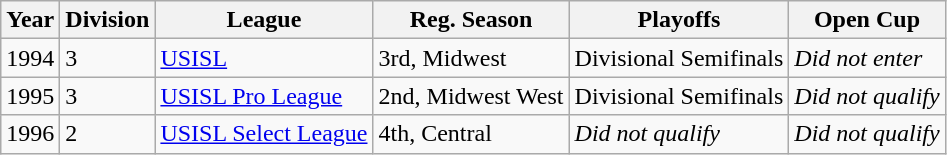<table class="wikitable">
<tr>
<th>Year</th>
<th>Division</th>
<th>League</th>
<th>Reg. Season</th>
<th>Playoffs</th>
<th>Open Cup</th>
</tr>
<tr>
<td>1994</td>
<td>3</td>
<td><a href='#'>USISL</a></td>
<td>3rd, Midwest</td>
<td>Divisional Semifinals</td>
<td><em>Did not enter</em></td>
</tr>
<tr>
<td>1995</td>
<td>3</td>
<td><a href='#'>USISL Pro League</a></td>
<td>2nd, Midwest West</td>
<td>Divisional Semifinals</td>
<td><em>Did not qualify</em></td>
</tr>
<tr>
<td>1996</td>
<td>2</td>
<td><a href='#'>USISL Select League</a></td>
<td>4th, Central</td>
<td><em>Did not qualify</em></td>
<td><em>Did not qualify</em></td>
</tr>
</table>
